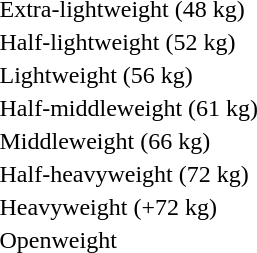<table>
<tr>
<td rowspan=2>Extra-lightweight (48 kg)<br></td>
<td rowspan=2></td>
<td rowspan=2></td>
<td></td>
</tr>
<tr>
<td></td>
</tr>
<tr>
<td rowspan=2>Half-lightweight (52 kg)<br></td>
<td rowspan=2></td>
<td rowspan=2></td>
<td></td>
</tr>
<tr>
<td></td>
</tr>
<tr>
<td rowspan=2>Lightweight (56 kg)<br></td>
<td rowspan=2></td>
<td rowspan=2></td>
<td></td>
</tr>
<tr>
<td></td>
</tr>
<tr>
<td rowspan=2>Half-middleweight (61 kg)<br></td>
<td rowspan=2></td>
<td rowspan=2></td>
<td></td>
</tr>
<tr>
<td></td>
</tr>
<tr>
<td rowspan=2>Middleweight (66 kg)<br></td>
<td rowspan=2></td>
<td rowspan=2></td>
<td></td>
</tr>
<tr>
<td></td>
</tr>
<tr>
<td rowspan=2>Half-heavyweight (72 kg)<br></td>
<td rowspan=2></td>
<td rowspan=2></td>
<td></td>
</tr>
<tr>
<td></td>
</tr>
<tr>
<td rowspan=2>Heavyweight (+72 kg)<br></td>
<td rowspan=2></td>
<td rowspan=2></td>
<td></td>
</tr>
<tr>
<td></td>
</tr>
<tr>
<td rowspan=2>Openweight<br></td>
<td rowspan=2></td>
<td rowspan=2></td>
<td></td>
</tr>
<tr>
<td></td>
</tr>
</table>
